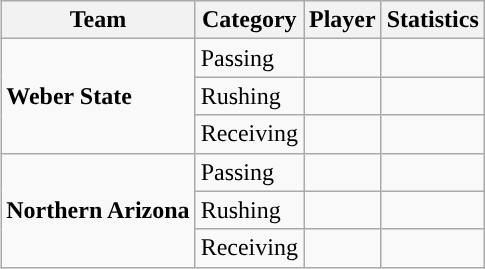<table class="wikitable" style="float: right;">
<tr>
<th>Team</th>
<th>Category</th>
<th>Player</th>
<th>Statistics</th>
</tr>
<tr>
<td rowspan=3><strong>Weber State</strong></td>
<td>Passing</td>
<td></td>
<td></td>
</tr>
<tr>
<td>Rushing</td>
<td></td>
<td></td>
</tr>
<tr>
<td>Receiving</td>
<td></td>
<td></td>
</tr>
<tr>
<td rowspan=3><strong>Northern Arizona</strong></td>
<td>Passing</td>
<td></td>
<td></td>
</tr>
<tr>
<td>Rushing</td>
<td></td>
<td></td>
</tr>
<tr>
<td>Receiving</td>
<td></td>
<td></td>
</tr>
</table>
